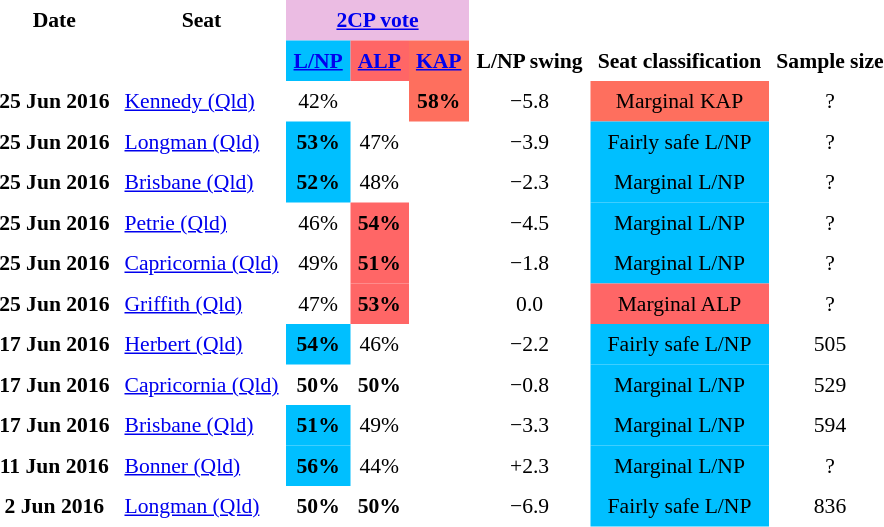<table class="toccolours" cellpadding="5" cellspacing="0" style="text-align:center; margin:.4em; font-size:90%;">
<tr>
</tr>
<tr>
<th></th>
<th></th>
<th></th>
</tr>
<tr>
<th>Date</th>
<th>Seat</th>
<th style="background:#ebbce3" colspan="3"><a href='#'>2CP vote</a></th>
</tr>
<tr>
<th colspan=2></th>
<th style="background:#00bfff"><a href='#'>L/NP</a></th>
<th style="background:#f66"><a href='#'>ALP</a></th>
<th style="background:#FE6F5E"><a href='#'>KAP</a></th>
<th>L/NP swing</th>
<th>Seat classification</th>
<th>Sample size</th>
</tr>
<tr>
<th>25 Jun 2016</th>
<td style="text-align:left;"><a href='#'>Kennedy (Qld)</a></td>
<td>42%</td>
<td></td>
<td style="background:#FE6F5E"><strong>58%</strong></td>
<td>−5.8</td>
<td style="background:#FE6F5E">Marginal KAP</td>
<td>?</td>
</tr>
<tr>
<th>25 Jun 2016</th>
<td style="text-align:left;"><a href='#'>Longman (Qld)</a></td>
<td style="background:#00bfff"><strong>53%</strong></td>
<td>47%</td>
<td></td>
<td>−3.9</td>
<td style="background:#00bfff">Fairly safe L/NP</td>
<td>?</td>
</tr>
<tr>
<th>25 Jun 2016</th>
<td style="text-align:left;"><a href='#'>Brisbane (Qld)</a></td>
<td style="background:#00bfff"><strong>52%</strong></td>
<td>48%</td>
<td></td>
<td>−2.3</td>
<td style="background:#00bfff">Marginal L/NP</td>
<td>?</td>
</tr>
<tr>
<th>25 Jun 2016</th>
<td style="text-align:left;"><a href='#'>Petrie (Qld)</a></td>
<td>46%</td>
<td style="background:#f66"><strong>54%</strong></td>
<td></td>
<td>−4.5</td>
<td style="background:#00bfff">Marginal L/NP</td>
<td>?</td>
</tr>
<tr>
<th>25 Jun 2016</th>
<td style="text-align:left;"><a href='#'>Capricornia (Qld)</a></td>
<td>49%</td>
<td style="background:#f66"><strong>51%</strong></td>
<td></td>
<td>−1.8</td>
<td style="background:#00bfff">Marginal L/NP</td>
<td>?</td>
</tr>
<tr>
<th>25 Jun 2016</th>
<td style="text-align:left;"><a href='#'>Griffith (Qld)</a></td>
<td>47%</td>
<td style="background:#f66"><strong>53%</strong></td>
<td></td>
<td>0.0</td>
<td style="background:#f66">Marginal ALP</td>
<td>?</td>
</tr>
<tr>
<th>17 Jun 2016</th>
<td style="text-align:left;"><a href='#'>Herbert (Qld)</a></td>
<td style="background:#00bfff"><strong>54%</strong></td>
<td>46%</td>
<td></td>
<td>−2.2</td>
<td style="background:#00bfff">Fairly safe L/NP</td>
<td>505</td>
</tr>
<tr>
<th>17 Jun 2016</th>
<td style="text-align:left;"><a href='#'>Capricornia (Qld)</a></td>
<td><strong>50%</strong></td>
<td><strong>50%</strong></td>
<td></td>
<td>−0.8</td>
<td style="background:#00bfff">Marginal L/NP</td>
<td>529</td>
</tr>
<tr>
<th>17 Jun 2016</th>
<td style="text-align:left;"><a href='#'>Brisbane (Qld)</a></td>
<td style="background:#00bfff"><strong>51%</strong></td>
<td>49%</td>
<td></td>
<td>−3.3</td>
<td style="background:#00bfff">Marginal L/NP</td>
<td>594</td>
</tr>
<tr>
<th>11 Jun 2016</th>
<td style="text-align:left;"><a href='#'>Bonner (Qld)</a></td>
<td style="background:#00bfff"><strong>56%</strong></td>
<td>44%</td>
<td></td>
<td>+2.3</td>
<td style="background:#00bfff">Marginal L/NP</td>
<td>?</td>
</tr>
<tr>
<th>2 Jun 2016</th>
<td style="text-align:left;"><a href='#'>Longman (Qld)</a></td>
<td><strong>50%</strong></td>
<td><strong>50%</strong></td>
<td></td>
<td>−6.9</td>
<td style="background:#00bfff">Fairly safe L/NP</td>
<td>836</td>
</tr>
</table>
